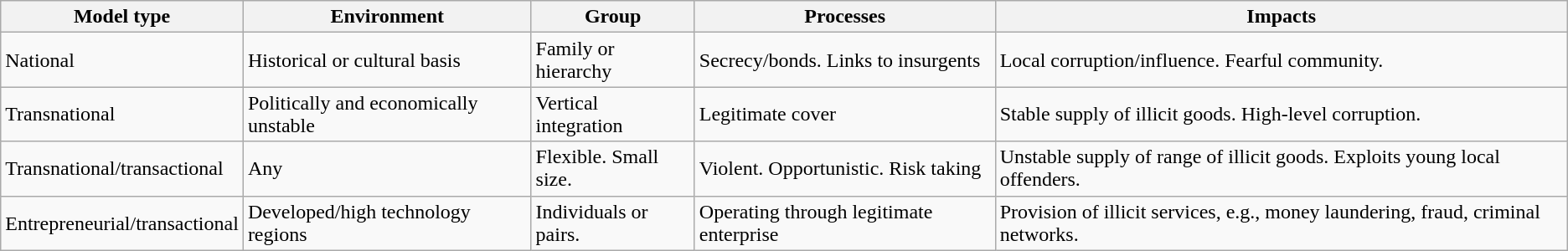<table class="wikitable">
<tr>
<th>Model type</th>
<th>Environment</th>
<th>Group</th>
<th>Processes</th>
<th>Impacts</th>
</tr>
<tr>
<td>National</td>
<td>Historical or cultural basis</td>
<td>Family or hierarchy</td>
<td>Secrecy/bonds. Links to insurgents</td>
<td>Local corruption/influence. Fearful community.</td>
</tr>
<tr>
<td>Transnational</td>
<td>Politically and economically unstable</td>
<td>Vertical integration</td>
<td>Legitimate cover</td>
<td>Stable supply of illicit goods. High-level corruption.</td>
</tr>
<tr>
<td>Transnational/transactional</td>
<td>Any</td>
<td>Flexible. Small size.</td>
<td>Violent. Opportunistic. Risk taking</td>
<td>Unstable supply of range of illicit goods. Exploits young local offenders.</td>
</tr>
<tr>
<td>Entrepreneurial/transactional</td>
<td>Developed/high technology regions</td>
<td>Individuals or pairs.</td>
<td>Operating through legitimate enterprise</td>
<td>Provision of illicit services, e.g., money laundering, fraud, criminal networks.</td>
</tr>
</table>
